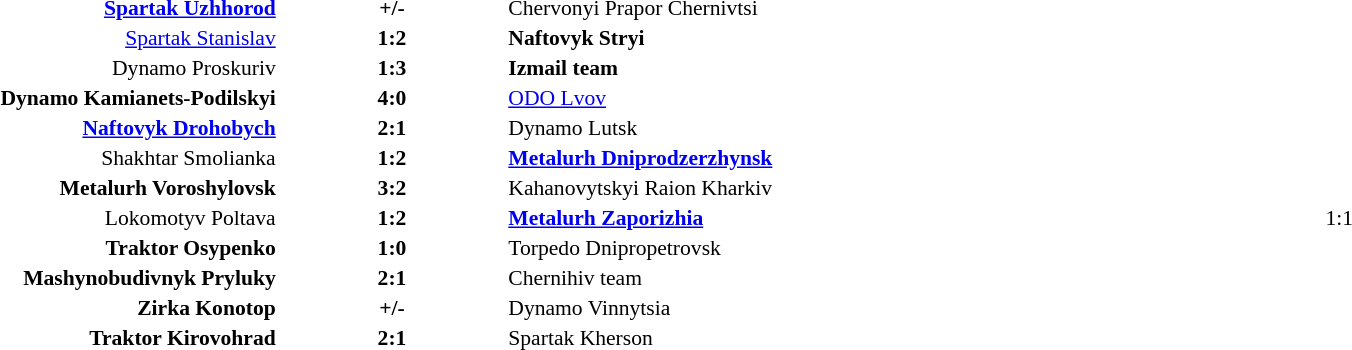<table width=100% cellspacing=1>
<tr>
<th width=20%></th>
<th width=12%></th>
<th width=20%></th>
<th></th>
</tr>
<tr style=font-size:90%>
<td align=right><strong><a href='#'>Spartak Uzhhorod</a></strong></td>
<td align=center><strong>+/-</strong></td>
<td>Chervonyi Prapor Chernivtsi</td>
<td align=center></td>
</tr>
<tr style=font-size:90%>
<td align=right><a href='#'>Spartak Stanislav</a></td>
<td align=center><strong>1:2</strong></td>
<td><strong>Naftovyk Stryi</strong></td>
<td align=center></td>
</tr>
<tr style=font-size:90%>
<td align=right>Dynamo Proskuriv</td>
<td align=center><strong>1:3</strong></td>
<td><strong>Izmail team</strong></td>
<td align=center></td>
</tr>
<tr style=font-size:90%>
<td align=right><strong>Dynamo Kamianets-Podilskyi</strong></td>
<td align=center><strong>4:0</strong></td>
<td><a href='#'>ODO Lvov</a></td>
<td align=center></td>
</tr>
<tr style=font-size:90%>
<td align=right><strong><a href='#'>Naftovyk Drohobych</a></strong></td>
<td align=center><strong>2:1</strong></td>
<td>Dynamo Lutsk</td>
<td align=center></td>
</tr>
<tr style=font-size:90%>
<td align=right>Shakhtar Smolianka</td>
<td align=center><strong>1:2</strong></td>
<td><strong><a href='#'>Metalurh Dniprodzerzhynsk</a></strong></td>
<td align=center></td>
</tr>
<tr style=font-size:90%>
<td align=right><strong>Metalurh Voroshylovsk</strong></td>
<td align=center><strong>3:2</strong></td>
<td>Kahanovytskyi Raion Kharkiv</td>
<td align=center></td>
</tr>
<tr style=font-size:90%>
<td align=right>Lokomotyv Poltava</td>
<td align=center><strong>1:2</strong></td>
<td><strong><a href='#'>Metalurh Zaporizhia</a></strong></td>
<td align=center>1:1 </td>
</tr>
<tr style=font-size:90%>
<td align=right><strong>Traktor Osypenko</strong></td>
<td align=center><strong>1:0</strong></td>
<td>Torpedo Dnipropetrovsk</td>
<td align=center></td>
</tr>
<tr style=font-size:90%>
<td align=right><strong>Mashynobudivnyk Pryluky</strong></td>
<td align=center><strong>2:1</strong></td>
<td>Chernihiv team</td>
<td align=center></td>
</tr>
<tr style=font-size:90%>
<td align=right><strong>Zirka Konotop</strong></td>
<td align=center><strong>+/-</strong></td>
<td>Dynamo Vinnytsia</td>
<td align=center></td>
</tr>
<tr style=font-size:90%>
<td align=right><strong>Traktor Kirovohrad</strong></td>
<td align=center><strong>2:1</strong></td>
<td>Spartak Kherson</td>
<td align=center></td>
</tr>
</table>
